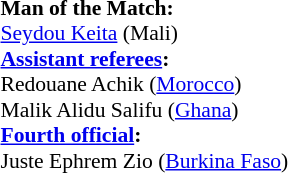<table width=50% style="font-size: 90%">
<tr>
<td><br><strong>Man of the Match:</strong>
<br><a href='#'>Seydou Keita</a> (Mali)<br><strong><a href='#'>Assistant referees</a>:</strong>
<br>Redouane Achik (<a href='#'>Morocco</a>)
<br>Malik Alidu Salifu (<a href='#'>Ghana</a>)
<br><strong><a href='#'>Fourth official</a>:</strong>
<br>Juste Ephrem Zio (<a href='#'>Burkina Faso</a>)</td>
</tr>
</table>
